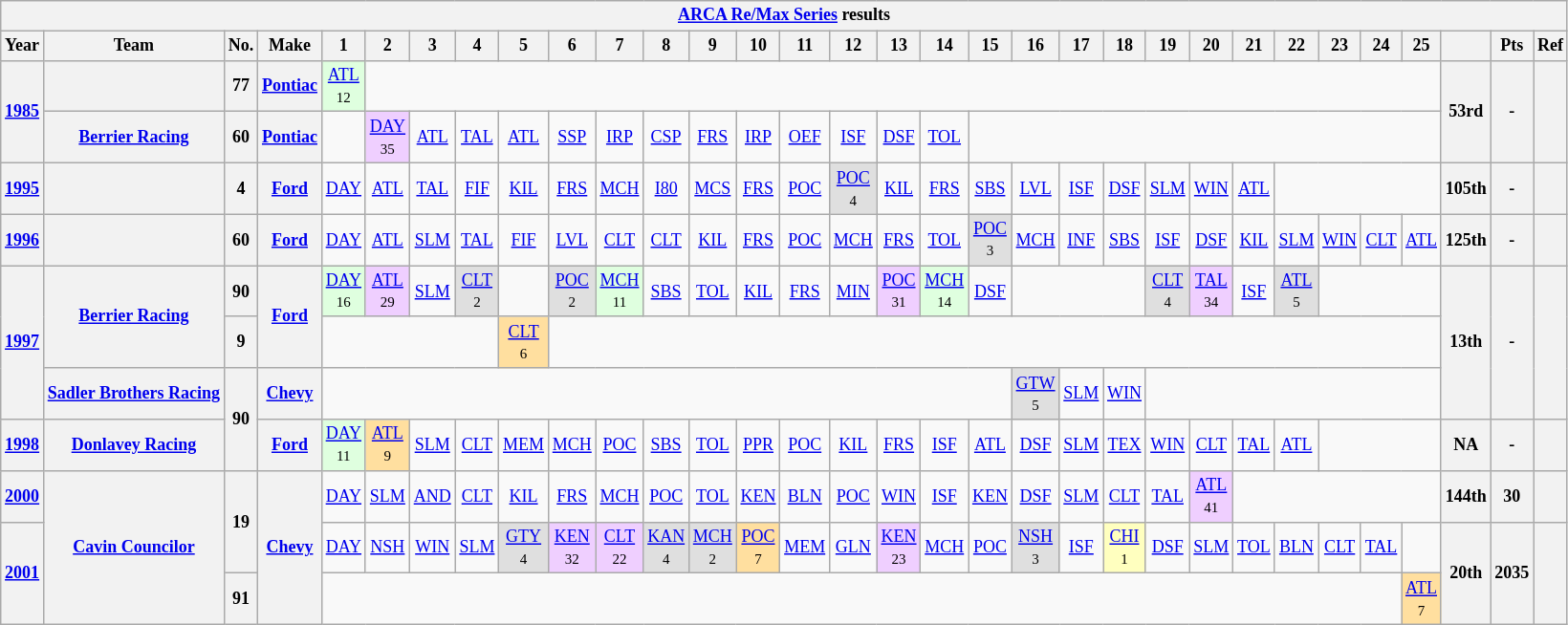<table class="wikitable" style="text-align:center; font-size:75%">
<tr>
<th colspan=45><a href='#'>ARCA Re/Max Series</a> results</th>
</tr>
<tr>
<th>Year</th>
<th>Team</th>
<th>No.</th>
<th>Make</th>
<th>1</th>
<th>2</th>
<th>3</th>
<th>4</th>
<th>5</th>
<th>6</th>
<th>7</th>
<th>8</th>
<th>9</th>
<th>10</th>
<th>11</th>
<th>12</th>
<th>13</th>
<th>14</th>
<th>15</th>
<th>16</th>
<th>17</th>
<th>18</th>
<th>19</th>
<th>20</th>
<th>21</th>
<th>22</th>
<th>23</th>
<th>24</th>
<th>25</th>
<th></th>
<th>Pts</th>
<th>Ref</th>
</tr>
<tr>
<th rowspan=2><a href='#'>1985</a></th>
<th></th>
<th>77</th>
<th><a href='#'>Pontiac</a></th>
<td style="background:#DFFFDF;"><a href='#'>ATL</a><br><small>12</small></td>
<td colspan=24></td>
<th rowspan=2>53rd</th>
<th rowspan=2>-</th>
<th rowspan=2></th>
</tr>
<tr>
<th><a href='#'>Berrier Racing</a></th>
<th>60</th>
<th><a href='#'>Pontiac</a></th>
<td></td>
<td style="background:#EFCFFF;"><a href='#'>DAY</a><br><small>35</small></td>
<td><a href='#'>ATL</a></td>
<td><a href='#'>TAL</a></td>
<td><a href='#'>ATL</a></td>
<td><a href='#'>SSP</a></td>
<td><a href='#'>IRP</a></td>
<td><a href='#'>CSP</a></td>
<td><a href='#'>FRS</a></td>
<td><a href='#'>IRP</a></td>
<td><a href='#'>OEF</a></td>
<td><a href='#'>ISF</a></td>
<td><a href='#'>DSF</a></td>
<td><a href='#'>TOL</a></td>
<td colspan=11></td>
</tr>
<tr>
<th><a href='#'>1995</a></th>
<th></th>
<th>4</th>
<th><a href='#'>Ford</a></th>
<td><a href='#'>DAY</a></td>
<td><a href='#'>ATL</a></td>
<td><a href='#'>TAL</a></td>
<td><a href='#'>FIF</a></td>
<td><a href='#'>KIL</a></td>
<td><a href='#'>FRS</a></td>
<td><a href='#'>MCH</a></td>
<td><a href='#'>I80</a></td>
<td><a href='#'>MCS</a></td>
<td><a href='#'>FRS</a></td>
<td><a href='#'>POC</a></td>
<td style="background:#DFDFDF;"><a href='#'>POC</a><br><small>4</small></td>
<td><a href='#'>KIL</a></td>
<td><a href='#'>FRS</a></td>
<td><a href='#'>SBS</a></td>
<td><a href='#'>LVL</a></td>
<td><a href='#'>ISF</a></td>
<td><a href='#'>DSF</a></td>
<td><a href='#'>SLM</a></td>
<td><a href='#'>WIN</a></td>
<td><a href='#'>ATL</a></td>
<td colspan=4></td>
<th>105th</th>
<th>-</th>
<th></th>
</tr>
<tr>
<th><a href='#'>1996</a></th>
<th></th>
<th>60</th>
<th><a href='#'>Ford</a></th>
<td><a href='#'>DAY</a></td>
<td><a href='#'>ATL</a></td>
<td><a href='#'>SLM</a></td>
<td><a href='#'>TAL</a></td>
<td><a href='#'>FIF</a></td>
<td><a href='#'>LVL</a></td>
<td><a href='#'>CLT</a></td>
<td><a href='#'>CLT</a></td>
<td><a href='#'>KIL</a></td>
<td><a href='#'>FRS</a></td>
<td><a href='#'>POC</a></td>
<td><a href='#'>MCH</a></td>
<td><a href='#'>FRS</a></td>
<td><a href='#'>TOL</a></td>
<td style="background:#DFDFDF;"><a href='#'>POC</a><br><small>3</small></td>
<td><a href='#'>MCH</a></td>
<td><a href='#'>INF</a></td>
<td><a href='#'>SBS</a></td>
<td><a href='#'>ISF</a></td>
<td><a href='#'>DSF</a></td>
<td><a href='#'>KIL</a></td>
<td><a href='#'>SLM</a></td>
<td><a href='#'>WIN</a></td>
<td><a href='#'>CLT</a></td>
<td><a href='#'>ATL</a></td>
<th>125th</th>
<th>-</th>
<th></th>
</tr>
<tr>
<th rowspan=3><a href='#'>1997</a></th>
<th rowspan=2><a href='#'>Berrier Racing</a></th>
<th>90</th>
<th rowspan=2><a href='#'>Ford</a></th>
<td style="background:#DFFFDF;"><a href='#'>DAY</a><br><small>16</small></td>
<td style="background:#EFCFFF;"><a href='#'>ATL</a><br><small>29</small></td>
<td><a href='#'>SLM</a></td>
<td style="background:#DFDFDF;"><a href='#'>CLT</a><br><small>2</small></td>
<td></td>
<td style="background:#DFDFDF;"><a href='#'>POC</a><br><small>2</small></td>
<td style="background:#DFFFDF;"><a href='#'>MCH</a><br><small>11</small></td>
<td><a href='#'>SBS</a></td>
<td><a href='#'>TOL</a></td>
<td><a href='#'>KIL</a></td>
<td><a href='#'>FRS</a></td>
<td><a href='#'>MIN</a></td>
<td style="background:#EFCFFF;"><a href='#'>POC</a><br><small>31</small></td>
<td style="background:#DFFFDF;"><a href='#'>MCH</a><br><small>14</small></td>
<td><a href='#'>DSF</a></td>
<td colspan=3></td>
<td style="background:#DFDFDF;"><a href='#'>CLT</a><br><small>4</small></td>
<td style="background:#EFCFFF;"><a href='#'>TAL</a><br><small>34</small></td>
<td><a href='#'>ISF</a></td>
<td style="background:#DFDFDF;"><a href='#'>ATL</a><br><small>5</small></td>
<td colspan=3></td>
<th rowspan=3>13th</th>
<th rowspan=3>-</th>
<th rowspan=3></th>
</tr>
<tr>
<th>9</th>
<td colspan=4></td>
<td style="background:#FFDF9F;"><a href='#'>CLT</a><br><small>6</small></td>
<td colspan=20></td>
</tr>
<tr>
<th nowrap><a href='#'>Sadler Brothers Racing</a></th>
<th rowspan=2>90</th>
<th><a href='#'>Chevy</a></th>
<td colspan=15></td>
<td style="background:#DFDFDF;"><a href='#'>GTW</a><br><small>5</small></td>
<td><a href='#'>SLM</a></td>
<td><a href='#'>WIN</a></td>
<td colspan=7></td>
</tr>
<tr>
<th><a href='#'>1998</a></th>
<th><a href='#'>Donlavey Racing</a></th>
<th><a href='#'>Ford</a></th>
<td style="background:#DFFFDF;"><a href='#'>DAY</a><br><small>11</small></td>
<td style="background:#FFDF9F;"><a href='#'>ATL</a><br><small>9</small></td>
<td><a href='#'>SLM</a></td>
<td><a href='#'>CLT</a></td>
<td><a href='#'>MEM</a></td>
<td><a href='#'>MCH</a></td>
<td><a href='#'>POC</a></td>
<td><a href='#'>SBS</a></td>
<td><a href='#'>TOL</a></td>
<td><a href='#'>PPR</a></td>
<td><a href='#'>POC</a></td>
<td><a href='#'>KIL</a></td>
<td><a href='#'>FRS</a></td>
<td><a href='#'>ISF</a></td>
<td><a href='#'>ATL</a></td>
<td><a href='#'>DSF</a></td>
<td><a href='#'>SLM</a></td>
<td><a href='#'>TEX</a></td>
<td><a href='#'>WIN</a></td>
<td><a href='#'>CLT</a></td>
<td><a href='#'>TAL</a></td>
<td><a href='#'>ATL</a></td>
<td colspan=3></td>
<th>NA</th>
<th>-</th>
<th></th>
</tr>
<tr>
<th><a href='#'>2000</a></th>
<th rowspan=3><a href='#'>Cavin Councilor</a></th>
<th rowspan=2>19</th>
<th rowspan=3><a href='#'>Chevy</a></th>
<td><a href='#'>DAY</a></td>
<td><a href='#'>SLM</a></td>
<td><a href='#'>AND</a></td>
<td><a href='#'>CLT</a></td>
<td><a href='#'>KIL</a></td>
<td><a href='#'>FRS</a></td>
<td><a href='#'>MCH</a></td>
<td><a href='#'>POC</a></td>
<td><a href='#'>TOL</a></td>
<td><a href='#'>KEN</a></td>
<td><a href='#'>BLN</a></td>
<td><a href='#'>POC</a></td>
<td><a href='#'>WIN</a></td>
<td><a href='#'>ISF</a></td>
<td><a href='#'>KEN</a></td>
<td><a href='#'>DSF</a></td>
<td><a href='#'>SLM</a></td>
<td><a href='#'>CLT</a></td>
<td><a href='#'>TAL</a></td>
<td style="background:#EFCFFF;"><a href='#'>ATL</a><br><small>41</small></td>
<td colspan=5></td>
<th>144th</th>
<th>30</th>
<th></th>
</tr>
<tr>
<th rowspan=2><a href='#'>2001</a></th>
<td><a href='#'>DAY</a></td>
<td><a href='#'>NSH</a></td>
<td><a href='#'>WIN</a></td>
<td><a href='#'>SLM</a></td>
<td style="background:#DFDFDF;"><a href='#'>GTY</a><br><small>4</small></td>
<td style="background:#EFCFFF;"><a href='#'>KEN</a><br><small>32</small></td>
<td style="background:#EFCFFF;"><a href='#'>CLT</a><br><small>22</small></td>
<td style="background:#DFDFDF;"><a href='#'>KAN</a><br><small>4</small></td>
<td style="background:#DFDFDF;"><a href='#'>MCH</a><br><small>2</small></td>
<td style="background:#FFDF9F;"><a href='#'>POC</a><br><small>7</small></td>
<td><a href='#'>MEM</a></td>
<td><a href='#'>GLN</a></td>
<td style="background:#EFCFFF;"><a href='#'>KEN</a><br><small>23</small></td>
<td><a href='#'>MCH</a></td>
<td><a href='#'>POC</a></td>
<td style="background:#DFDFDF;"><a href='#'>NSH</a><br><small>3</small></td>
<td><a href='#'>ISF</a></td>
<td style="background:#FFFFBF;"><a href='#'>CHI</a><br><small>1</small></td>
<td><a href='#'>DSF</a></td>
<td><a href='#'>SLM</a></td>
<td><a href='#'>TOL</a></td>
<td><a href='#'>BLN</a></td>
<td><a href='#'>CLT</a></td>
<td><a href='#'>TAL</a></td>
<td></td>
<th rowspan=2>20th</th>
<th rowspan=2>2035</th>
<th rowspan=2></th>
</tr>
<tr>
<th>91</th>
<td colspan=24></td>
<td style="background:#FFDF9F;"><a href='#'>ATL</a><br><small>7</small></td>
</tr>
</table>
